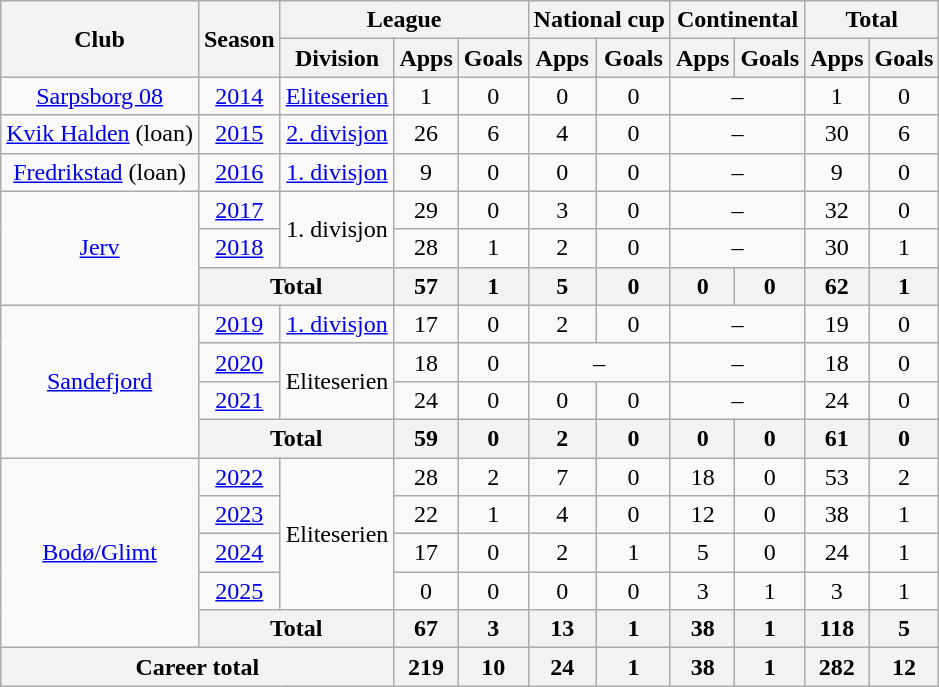<table class="wikitable" style="text-align: center;">
<tr>
<th rowspan="2">Club</th>
<th rowspan="2">Season</th>
<th colspan="3">League</th>
<th colspan="2">National cup</th>
<th colspan="2">Continental</th>
<th colspan="2">Total</th>
</tr>
<tr>
<th>Division</th>
<th>Apps</th>
<th>Goals</th>
<th>Apps</th>
<th>Goals</th>
<th>Apps</th>
<th>Goals</th>
<th>Apps</th>
<th>Goals</th>
</tr>
<tr>
<td><a href='#'>Sarpsborg 08</a></td>
<td><a href='#'>2014</a></td>
<td><a href='#'>Eliteserien</a></td>
<td>1</td>
<td>0</td>
<td>0</td>
<td>0</td>
<td colspan="2">–</td>
<td>1</td>
<td>0</td>
</tr>
<tr>
<td><a href='#'>Kvik Halden</a> (loan)</td>
<td><a href='#'>2015</a></td>
<td><a href='#'>2. divisjon</a></td>
<td>26</td>
<td>6</td>
<td>4</td>
<td>0</td>
<td colspan="2">–</td>
<td>30</td>
<td>6</td>
</tr>
<tr>
<td><a href='#'>Fredrikstad</a> (loan)</td>
<td><a href='#'>2016</a></td>
<td><a href='#'>1. divisjon</a></td>
<td>9</td>
<td>0</td>
<td>0</td>
<td>0</td>
<td colspan="2">–</td>
<td>9</td>
<td>0</td>
</tr>
<tr>
<td rowspan="3"><a href='#'>Jerv</a></td>
<td><a href='#'>2017</a></td>
<td rowspan="2">1. divisjon</td>
<td>29</td>
<td>0</td>
<td>3</td>
<td>0</td>
<td colspan="2">–</td>
<td>32</td>
<td>0</td>
</tr>
<tr>
<td><a href='#'>2018</a></td>
<td>28</td>
<td>1</td>
<td>2</td>
<td>0</td>
<td colspan="2">–</td>
<td>30</td>
<td>1</td>
</tr>
<tr>
<th colspan="2">Total</th>
<th>57</th>
<th>1</th>
<th>5</th>
<th>0</th>
<th>0</th>
<th>0</th>
<th>62</th>
<th>1</th>
</tr>
<tr>
<td rowspan="4"><a href='#'>Sandefjord</a></td>
<td><a href='#'>2019</a></td>
<td><a href='#'>1. divisjon</a></td>
<td>17</td>
<td>0</td>
<td>2</td>
<td>0</td>
<td colspan="2">–</td>
<td>19</td>
<td>0</td>
</tr>
<tr>
<td><a href='#'>2020</a></td>
<td rowspan="2">Eliteserien</td>
<td>18</td>
<td>0</td>
<td colspan="2">–</td>
<td colspan="2">–</td>
<td>18</td>
<td>0</td>
</tr>
<tr>
<td><a href='#'>2021</a></td>
<td>24</td>
<td>0</td>
<td>0</td>
<td>0</td>
<td colspan="2">–</td>
<td>24</td>
<td>0</td>
</tr>
<tr>
<th colspan="2">Total</th>
<th>59</th>
<th>0</th>
<th>2</th>
<th>0</th>
<th>0</th>
<th>0</th>
<th>61</th>
<th>0</th>
</tr>
<tr>
<td rowspan="5"><a href='#'>Bodø/Glimt</a></td>
<td><a href='#'>2022</a></td>
<td rowspan="4">Eliteserien</td>
<td>28</td>
<td>2</td>
<td>7</td>
<td>0</td>
<td>18</td>
<td>0</td>
<td>53</td>
<td>2</td>
</tr>
<tr>
<td><a href='#'>2023</a></td>
<td>22</td>
<td>1</td>
<td>4</td>
<td>0</td>
<td>12</td>
<td>0</td>
<td>38</td>
<td>1</td>
</tr>
<tr>
<td><a href='#'>2024</a></td>
<td>17</td>
<td>0</td>
<td>2</td>
<td>1</td>
<td>5</td>
<td>0</td>
<td>24</td>
<td>1</td>
</tr>
<tr>
<td><a href='#'>2025</a></td>
<td>0</td>
<td>0</td>
<td>0</td>
<td>0</td>
<td>3</td>
<td>1</td>
<td>3</td>
<td>1</td>
</tr>
<tr>
<th colspan="2">Total</th>
<th>67</th>
<th>3</th>
<th>13</th>
<th>1</th>
<th>38</th>
<th>1</th>
<th>118</th>
<th>5</th>
</tr>
<tr>
<th colspan="3">Career total</th>
<th>219</th>
<th>10</th>
<th>24</th>
<th>1</th>
<th>38</th>
<th>1</th>
<th>282</th>
<th>12</th>
</tr>
</table>
